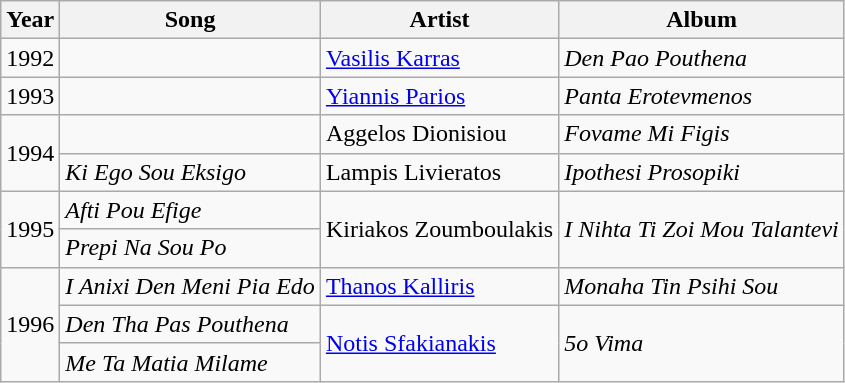<table class="wikitable">
<tr>
<th>Year</th>
<th>Song</th>
<th>Artist</th>
<th>Album</th>
</tr>
<tr>
<td>1992</td>
<td></td>
<td><a href='#'>Vasilis Karras</a></td>
<td><em>Den Pao Pouthena</em></td>
</tr>
<tr>
<td>1993</td>
<td></td>
<td><a href='#'>Yiannis Parios</a></td>
<td><em>Panta Erotevmenos</em></td>
</tr>
<tr>
<td rowspan="2">1994</td>
<td></td>
<td>Aggelos Dionisiou</td>
<td><em>Fovame Mi Figis</em></td>
</tr>
<tr>
<td><em>Ki Ego Sou Eksigo</em></td>
<td>Lampis Livieratos</td>
<td><em>Ipothesi Prosopiki</em></td>
</tr>
<tr>
<td rowspan="2">1995</td>
<td><em>Afti Pou Efige</em></td>
<td rowspan="2">Kiriakos Zoumboulakis</td>
<td rowspan="2"><em>I Nihta Ti Zoi Mou Talantevi</em></td>
</tr>
<tr>
<td><em>Prepi Na Sou Po</em></td>
</tr>
<tr>
<td rowspan="3">1996</td>
<td><em>I Anixi Den Meni Pia Edo</em></td>
<td><a href='#'>Thanos Kalliris</a></td>
<td><em>Monaha Tin Psihi Sou</em></td>
</tr>
<tr>
<td><em>Den Tha Pas Pouthena</em></td>
<td rowspan="2"><a href='#'>Notis Sfakianakis</a></td>
<td rowspan="2"><em>5o Vima</em></td>
</tr>
<tr>
<td><em>Me Ta Matia Milame</em></td>
</tr>
</table>
